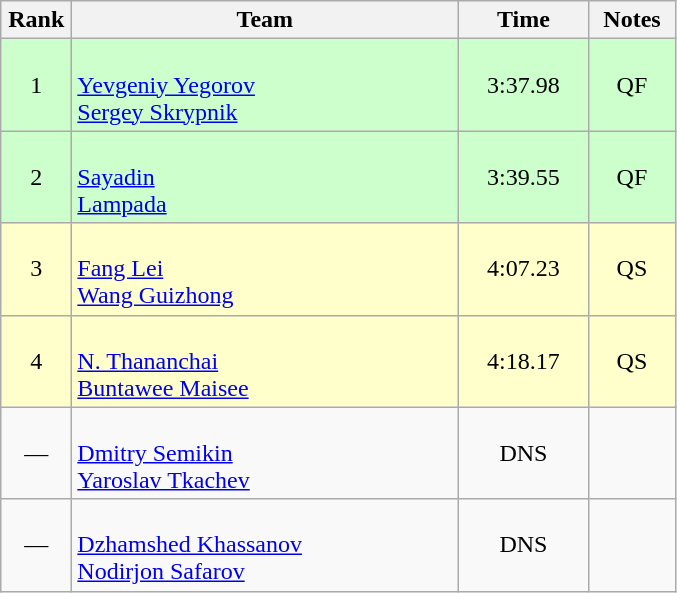<table class=wikitable style="text-align:center">
<tr>
<th width=40>Rank</th>
<th width=250>Team</th>
<th width=80>Time</th>
<th width=50>Notes</th>
</tr>
<tr bgcolor="ccffcc">
<td>1</td>
<td align=left><br><a href='#'>Yevgeniy Yegorov</a><br><a href='#'>Sergey Skrypnik</a></td>
<td>3:37.98</td>
<td>QF</td>
</tr>
<tr bgcolor="ccffcc">
<td>2</td>
<td align=left><br><a href='#'>Sayadin</a><br><a href='#'>Lampada</a></td>
<td>3:39.55</td>
<td>QF</td>
</tr>
<tr bgcolor="#ffffcc">
<td>3</td>
<td align=left><br><a href='#'>Fang Lei</a><br><a href='#'>Wang Guizhong</a></td>
<td>4:07.23</td>
<td>QS</td>
</tr>
<tr bgcolor="#ffffcc">
<td>4</td>
<td align=left><br><a href='#'>N. Thananchai</a><br><a href='#'>Buntawee Maisee</a></td>
<td>4:18.17</td>
<td>QS</td>
</tr>
<tr>
<td>—</td>
<td align=left><br><a href='#'>Dmitry Semikin</a><br><a href='#'>Yaroslav Tkachev</a></td>
<td>DNS</td>
<td></td>
</tr>
<tr>
<td>—</td>
<td align=left><br><a href='#'>Dzhamshed Khassanov</a><br><a href='#'>Nodirjon Safarov</a></td>
<td>DNS</td>
<td></td>
</tr>
</table>
